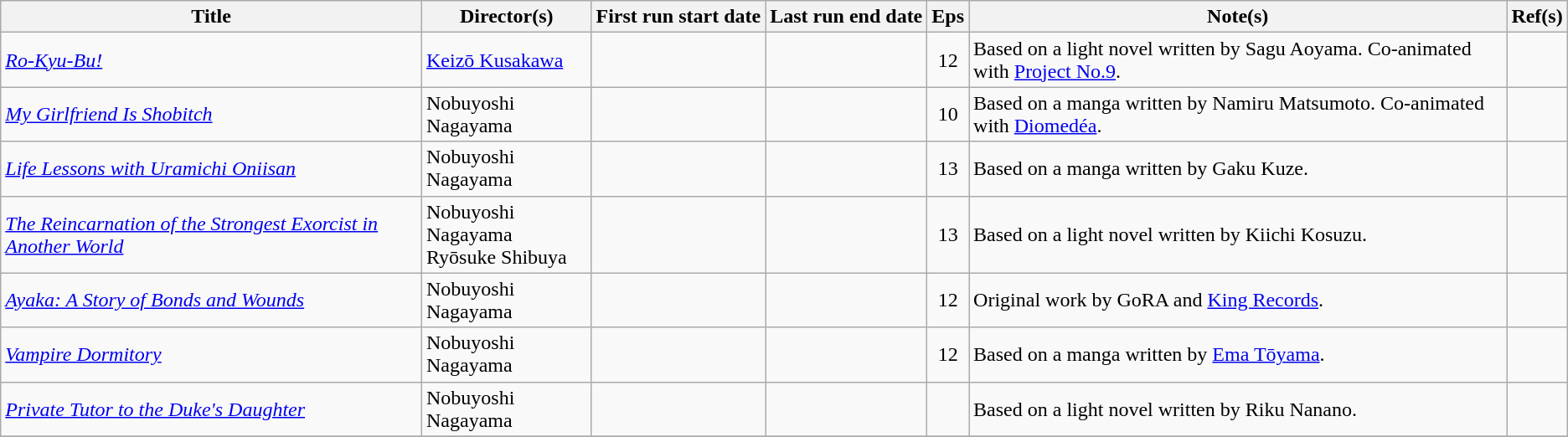<table class="wikitable sortable">
<tr>
<th scope="col">Title</th>
<th scope="col">Director(s)</th>
<th scope="col" nowrap>First run start date</th>
<th scope="col" nowrap>Last run end date</th>
<th scope="col" class="unsortable">Eps</th>
<th scope="col" class="unsortable">Note(s)</th>
<th scope="col" class="unsortable">Ref(s)</th>
</tr>
<tr>
<td><em><a href='#'>Ro-Kyu-Bu!</a></em></td>
<td><a href='#'>Keizō Kusakawa</a></td>
<td></td>
<td></td>
<td style="text-align:center">12</td>
<td>Based on a light novel written by Sagu Aoyama. Co-animated with <a href='#'>Project No.9</a>.</td>
<td style="text-align:center"></td>
</tr>
<tr>
<td><em><a href='#'>My Girlfriend Is Shobitch</a></em></td>
<td>Nobuyoshi Nagayama</td>
<td></td>
<td></td>
<td style="text-align:center">10</td>
<td>Based on a manga written by Namiru Matsumoto. Co-animated with <a href='#'>Diomedéa</a>.</td>
<td style="text-align:center"></td>
</tr>
<tr>
<td><em><a href='#'>Life Lessons with Uramichi Oniisan</a></em></td>
<td>Nobuyoshi Nagayama</td>
<td></td>
<td></td>
<td style="text-align:center">13</td>
<td>Based on a manga written by Gaku Kuze.</td>
<td style="text-align:center"></td>
</tr>
<tr>
<td><em><a href='#'>The Reincarnation of the Strongest Exorcist in Another World</a></em></td>
<td>Nobuyoshi Nagayama <br>Ryōsuke Shibuya</td>
<td></td>
<td></td>
<td style="text-align:center">13</td>
<td>Based on a light novel written by Kiichi Kosuzu.</td>
<td style="text-align:center"></td>
</tr>
<tr>
<td><em><a href='#'>Ayaka: A Story of Bonds and Wounds</a></em></td>
<td>Nobuyoshi Nagayama</td>
<td></td>
<td></td>
<td style="text-align:center">12</td>
<td>Original work by GoRA and <a href='#'>King Records</a>.</td>
<td style="text-align:center"></td>
</tr>
<tr>
<td><em><a href='#'>Vampire Dormitory</a></em></td>
<td>Nobuyoshi Nagayama</td>
<td></td>
<td></td>
<td style="text-align:center">12</td>
<td>Based on a manga written by <a href='#'>Ema Tōyama</a>.</td>
<td style="text-align:center"></td>
</tr>
<tr>
<td><em><a href='#'>Private Tutor to the Duke's Daughter</a></em></td>
<td>Nobuyoshi Nagayama</td>
<td></td>
<td></td>
<td style="text-align:center"></td>
<td>Based on a light novel written by Riku Nanano.</td>
<td style="text-align:center"></td>
</tr>
<tr>
</tr>
</table>
